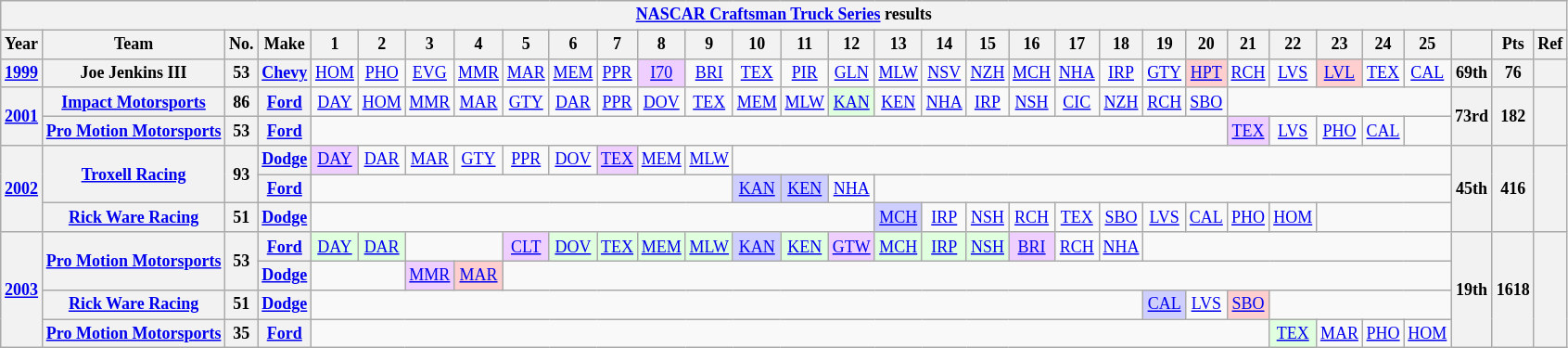<table class="wikitable" style="text-align:center; font-size:75%">
<tr>
<th colspan=32><a href='#'>NASCAR Craftsman Truck Series</a> results</th>
</tr>
<tr>
<th>Year</th>
<th>Team</th>
<th>No.</th>
<th>Make</th>
<th>1</th>
<th>2</th>
<th>3</th>
<th>4</th>
<th>5</th>
<th>6</th>
<th>7</th>
<th>8</th>
<th>9</th>
<th>10</th>
<th>11</th>
<th>12</th>
<th>13</th>
<th>14</th>
<th>15</th>
<th>16</th>
<th>17</th>
<th>18</th>
<th>19</th>
<th>20</th>
<th>21</th>
<th>22</th>
<th>23</th>
<th>24</th>
<th>25</th>
<th></th>
<th>Pts</th>
<th>Ref</th>
</tr>
<tr>
<th><a href='#'>1999</a></th>
<th>Joe Jenkins III</th>
<th>53</th>
<th><a href='#'>Chevy</a></th>
<td><a href='#'>HOM</a></td>
<td><a href='#'>PHO</a></td>
<td><a href='#'>EVG</a></td>
<td><a href='#'>MMR</a></td>
<td><a href='#'>MAR</a></td>
<td><a href='#'>MEM</a></td>
<td><a href='#'>PPR</a></td>
<td style="background:#EFCFFF;"><a href='#'>I70</a><br></td>
<td><a href='#'>BRI</a></td>
<td><a href='#'>TEX</a></td>
<td><a href='#'>PIR</a></td>
<td><a href='#'>GLN</a></td>
<td><a href='#'>MLW</a></td>
<td><a href='#'>NSV</a></td>
<td><a href='#'>NZH</a></td>
<td><a href='#'>MCH</a></td>
<td><a href='#'>NHA</a></td>
<td><a href='#'>IRP</a></td>
<td><a href='#'>GTY</a></td>
<td style="background:#FFCFCF;"><a href='#'>HPT</a><br></td>
<td><a href='#'>RCH</a></td>
<td><a href='#'>LVS</a></td>
<td style="background:#FFCFCF;"><a href='#'>LVL</a><br></td>
<td><a href='#'>TEX</a></td>
<td><a href='#'>CAL</a></td>
<th>69th</th>
<th>76</th>
<th></th>
</tr>
<tr>
<th rowspan=2><a href='#'>2001</a></th>
<th><a href='#'>Impact Motorsports</a></th>
<th>86</th>
<th><a href='#'>Ford</a></th>
<td><a href='#'>DAY</a></td>
<td><a href='#'>HOM</a></td>
<td><a href='#'>MMR</a></td>
<td><a href='#'>MAR</a></td>
<td><a href='#'>GTY</a></td>
<td><a href='#'>DAR</a></td>
<td><a href='#'>PPR</a></td>
<td><a href='#'>DOV</a></td>
<td><a href='#'>TEX</a></td>
<td><a href='#'>MEM</a></td>
<td><a href='#'>MLW</a></td>
<td style="background:#DFFFDF;"><a href='#'>KAN</a><br></td>
<td><a href='#'>KEN</a></td>
<td><a href='#'>NHA</a></td>
<td><a href='#'>IRP</a></td>
<td><a href='#'>NSH</a></td>
<td><a href='#'>CIC</a></td>
<td><a href='#'>NZH</a></td>
<td><a href='#'>RCH</a></td>
<td><a href='#'>SBO</a></td>
<td colspan=5></td>
<th rowspan=2>73rd</th>
<th rowspan=2>182</th>
<th rowspan=2></th>
</tr>
<tr>
<th><a href='#'>Pro Motion Motorsports</a></th>
<th>53</th>
<th><a href='#'>Ford</a></th>
<td colspan=20></td>
<td style="background:#EFCFFF;"><a href='#'>TEX</a><br></td>
<td><a href='#'>LVS</a></td>
<td><a href='#'>PHO</a></td>
<td><a href='#'>CAL</a></td>
<td></td>
</tr>
<tr>
<th rowspan=3><a href='#'>2002</a></th>
<th rowspan=2><a href='#'>Troxell Racing</a></th>
<th rowspan=2>93</th>
<th><a href='#'>Dodge</a></th>
<td style="background:#EFCFFF;"><a href='#'>DAY</a><br></td>
<td><a href='#'>DAR</a></td>
<td><a href='#'>MAR</a></td>
<td><a href='#'>GTY</a></td>
<td><a href='#'>PPR</a></td>
<td><a href='#'>DOV</a></td>
<td style="background:#EFCFFF;"><a href='#'>TEX</a><br></td>
<td><a href='#'>MEM</a></td>
<td><a href='#'>MLW</a></td>
<td colspan=16></td>
<th rowspan=3>45th</th>
<th rowspan=3>416</th>
<th rowspan=3></th>
</tr>
<tr>
<th><a href='#'>Ford</a></th>
<td colspan=9></td>
<td style="background:#CFCFFF;"><a href='#'>KAN</a><br></td>
<td style="background:#CFCFFF;"><a href='#'>KEN</a><br></td>
<td><a href='#'>NHA</a></td>
<td colspan=13></td>
</tr>
<tr>
<th><a href='#'>Rick Ware Racing</a></th>
<th>51</th>
<th><a href='#'>Dodge</a></th>
<td colspan=12></td>
<td style="background:#CFCFFF;"><a href='#'>MCH</a><br></td>
<td><a href='#'>IRP</a></td>
<td><a href='#'>NSH</a></td>
<td><a href='#'>RCH</a></td>
<td><a href='#'>TEX</a></td>
<td><a href='#'>SBO</a></td>
<td><a href='#'>LVS</a></td>
<td><a href='#'>CAL</a></td>
<td><a href='#'>PHO</a></td>
<td><a href='#'>HOM</a></td>
<td colspan=3></td>
</tr>
<tr>
<th rowspan=4><a href='#'>2003</a></th>
<th rowspan=2><a href='#'>Pro Motion Motorsports</a></th>
<th rowspan=2>53</th>
<th><a href='#'>Ford</a></th>
<td style="background:#DFFFDF;"><a href='#'>DAY</a><br></td>
<td style="background:#DFFFDF;"><a href='#'>DAR</a><br></td>
<td colspan=2></td>
<td style="background:#EFCFFF;"><a href='#'>CLT</a><br></td>
<td style="background:#DFFFDF;"><a href='#'>DOV</a><br></td>
<td style="background:#DFFFDF;"><a href='#'>TEX</a><br></td>
<td style="background:#DFFFDF;"><a href='#'>MEM</a><br></td>
<td style="background:#DFFFDF;"><a href='#'>MLW</a><br></td>
<td style="background:#CFCFFF;"><a href='#'>KAN</a><br></td>
<td style="background:#DFFFDF;"><a href='#'>KEN</a><br></td>
<td style="background:#EFCFFF;"><a href='#'>GTW</a><br></td>
<td style="background:#DFFFDF;"><a href='#'>MCH</a><br></td>
<td style="background:#DFFFDF;"><a href='#'>IRP</a><br></td>
<td style="background:#DFFFDF;"><a href='#'>NSH</a><br></td>
<td style="background:#EFCFFF;"><a href='#'>BRI</a><br></td>
<td><a href='#'>RCH</a></td>
<td><a href='#'>NHA</a></td>
<td colspan=7></td>
<th rowspan=4>19th</th>
<th rowspan=4>1618</th>
<th rowspan=4></th>
</tr>
<tr>
<th><a href='#'>Dodge</a></th>
<td colspan=2></td>
<td style="background:#EFCFFF;"><a href='#'>MMR</a><br></td>
<td style="background:#FFCFCF;"><a href='#'>MAR</a><br></td>
<td colspan=21></td>
</tr>
<tr>
<th><a href='#'>Rick Ware Racing</a></th>
<th>51</th>
<th><a href='#'>Dodge</a></th>
<td colspan=18></td>
<td style="background:#CFCFFF;"><a href='#'>CAL</a><br></td>
<td><a href='#'>LVS</a></td>
<td style="background:#FFCFCF;"><a href='#'>SBO</a><br></td>
<td colspan=4></td>
</tr>
<tr>
<th><a href='#'>Pro Motion Motorsports</a></th>
<th>35</th>
<th><a href='#'>Ford</a></th>
<td colspan=21></td>
<td style="background:#DFFFDF;"><a href='#'>TEX</a><br></td>
<td><a href='#'>MAR</a></td>
<td><a href='#'>PHO</a></td>
<td><a href='#'>HOM</a></td>
</tr>
</table>
